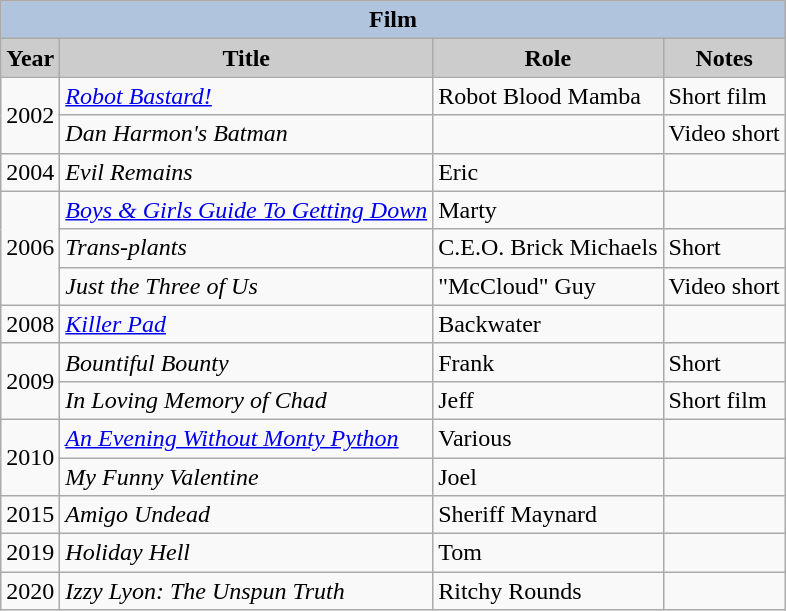<table class="wikitable">
<tr>
<th colspan=4 style="background:#B0C4DE;">Film</th>
</tr>
<tr>
<th style="background: #CCCCCC;">Year</th>
<th style="background: #CCCCCC;">Title</th>
<th style="background: #CCCCCC;">Role</th>
<th style="background: #CCCCCC;">Notes</th>
</tr>
<tr>
<td rowspan=2>2002</td>
<td><em><a href='#'>Robot Bastard!</a></em></td>
<td>Robot Blood Mamba</td>
<td>Short film</td>
</tr>
<tr>
<td><em>Dan Harmon's Batman</em></td>
<td></td>
<td>Video short</td>
</tr>
<tr>
<td>2004</td>
<td><em>Evil Remains</em></td>
<td>Eric</td>
<td></td>
</tr>
<tr>
<td rowspan=3>2006</td>
<td><em><a href='#'>Boys & Girls Guide To Getting Down</a></em></td>
<td>Marty</td>
<td></td>
</tr>
<tr>
<td><em>Trans-plants</em></td>
<td>C.E.O. Brick Michaels</td>
<td>Short</td>
</tr>
<tr>
<td><em>Just the Three of Us</em></td>
<td>"McCloud" Guy</td>
<td>Video short</td>
</tr>
<tr>
<td>2008</td>
<td><em><a href='#'>Killer Pad</a></em></td>
<td>Backwater</td>
<td></td>
</tr>
<tr>
<td rowspan=2>2009</td>
<td><em>Bountiful Bounty</em></td>
<td>Frank</td>
<td>Short</td>
</tr>
<tr>
<td><em>In Loving Memory of Chad</em></td>
<td>Jeff</td>
<td>Short film</td>
</tr>
<tr>
<td rowspan=2>2010</td>
<td><em><a href='#'>An Evening Without Monty Python</a></em></td>
<td>Various</td>
<td></td>
</tr>
<tr>
<td><em>My Funny Valentine</em></td>
<td>Joel</td>
<td></td>
</tr>
<tr>
<td>2015</td>
<td><em>Amigo Undead</em></td>
<td>Sheriff Maynard</td>
<td></td>
</tr>
<tr>
<td>2019</td>
<td><em>Holiday Hell</em></td>
<td>Tom</td>
<td></td>
</tr>
<tr>
<td>2020</td>
<td><em>Izzy Lyon: The Unspun Truth</em></td>
<td>Ritchy Rounds</td>
<td></td>
</tr>
</table>
